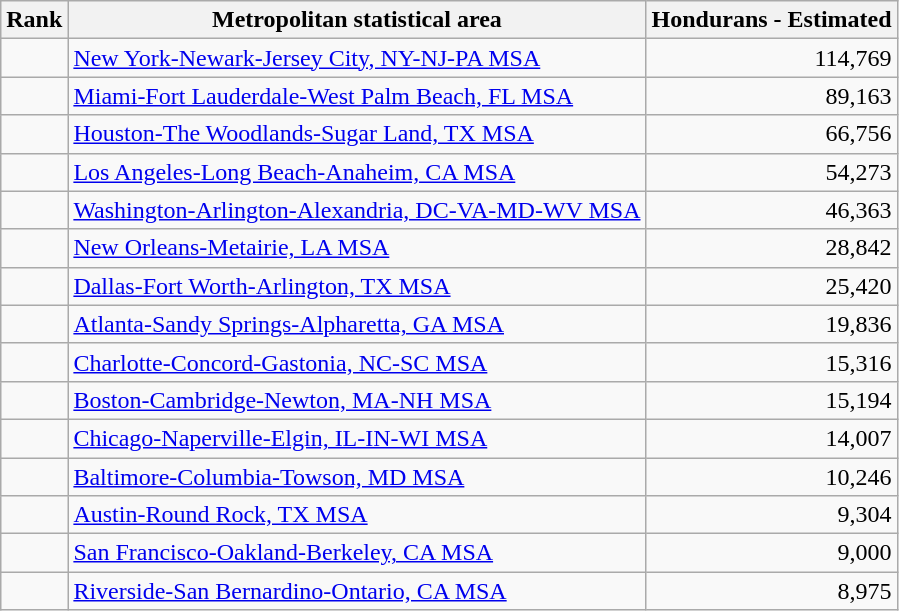<table class="wikitable sortable">
<tr>
<th>Rank</th>
<th>Metropolitan statistical area</th>
<th>Hondurans - Estimated</th>
</tr>
<tr>
<td align=center></td>
<td><a href='#'>New York-Newark-Jersey City, NY-NJ-PA MSA</a></td>
<td align=right>114,769</td>
</tr>
<tr>
<td align=center></td>
<td><a href='#'>Miami-Fort Lauderdale-West Palm Beach, FL MSA</a></td>
<td align=right>89,163</td>
</tr>
<tr>
<td align=center></td>
<td><a href='#'>Houston-The Woodlands-Sugar Land, TX MSA</a></td>
<td align=right>66,756</td>
</tr>
<tr>
<td align=center></td>
<td><a href='#'>Los Angeles-Long Beach-Anaheim, CA MSA</a></td>
<td align=right>54,273</td>
</tr>
<tr>
<td align=center></td>
<td><a href='#'>Washington-Arlington-Alexandria, DC-VA-MD-WV MSA</a></td>
<td align=right>46,363</td>
</tr>
<tr>
<td align=center></td>
<td><a href='#'>New Orleans-Metairie, LA MSA</a></td>
<td align=right>28,842</td>
</tr>
<tr>
<td align=center></td>
<td><a href='#'>Dallas-Fort Worth-Arlington, TX MSA</a></td>
<td align=right>25,420</td>
</tr>
<tr>
<td align=center></td>
<td><a href='#'>Atlanta-Sandy Springs-Alpharetta, GA MSA</a></td>
<td align=right>19,836</td>
</tr>
<tr>
<td align=center></td>
<td><a href='#'>Charlotte-Concord-Gastonia, NC-SC MSA</a></td>
<td align=right>15,316</td>
</tr>
<tr>
<td align=center></td>
<td><a href='#'>Boston-Cambridge-Newton, MA-NH MSA</a></td>
<td align=right>15,194</td>
</tr>
<tr>
<td align=center></td>
<td><a href='#'>Chicago-Naperville-Elgin, IL-IN-WI MSA</a></td>
<td align=right>14,007</td>
</tr>
<tr>
<td align=center></td>
<td><a href='#'>Baltimore-Columbia-Towson, MD MSA</a></td>
<td align=right>10,246</td>
</tr>
<tr>
<td align=center></td>
<td><a href='#'>Austin-Round Rock, TX MSA</a></td>
<td align=right>9,304</td>
</tr>
<tr>
<td align=center></td>
<td><a href='#'>San Francisco-Oakland-Berkeley, CA MSA</a></td>
<td align=right>9,000</td>
</tr>
<tr>
<td align=center></td>
<td><a href='#'>Riverside-San Bernardino-Ontario, CA MSA</a></td>
<td align=right>8,975</td>
</tr>
</table>
